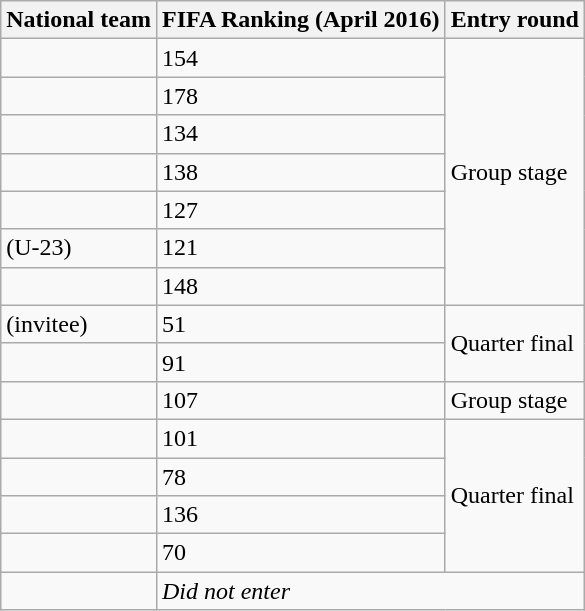<table class="wikitable sortable">
<tr>
<th>National team</th>
<th>FIFA Ranking (April 2016)</th>
<th>Entry round</th>
</tr>
<tr>
<td></td>
<td>154</td>
<td rowspan="7">Group stage</td>
</tr>
<tr>
<td></td>
<td>178</td>
</tr>
<tr>
<td></td>
<td>134</td>
</tr>
<tr>
<td></td>
<td>138</td>
</tr>
<tr>
<td></td>
<td>127</td>
</tr>
<tr>
<td> (U-23)</td>
<td>121</td>
</tr>
<tr>
<td></td>
<td>148</td>
</tr>
<tr>
<td> (invitee)</td>
<td>51</td>
<td rowspan="2">Quarter final</td>
</tr>
<tr>
<td></td>
<td>91</td>
</tr>
<tr>
<td></td>
<td>107</td>
<td>Group stage</td>
</tr>
<tr>
<td></td>
<td>101</td>
<td rowspan="4">Quarter final</td>
</tr>
<tr>
<td></td>
<td>78</td>
</tr>
<tr>
<td></td>
<td>136</td>
</tr>
<tr>
<td></td>
<td>70</td>
</tr>
<tr>
<td></td>
<td colspan=2><div><em>Did not enter</em></div></td>
</tr>
</table>
